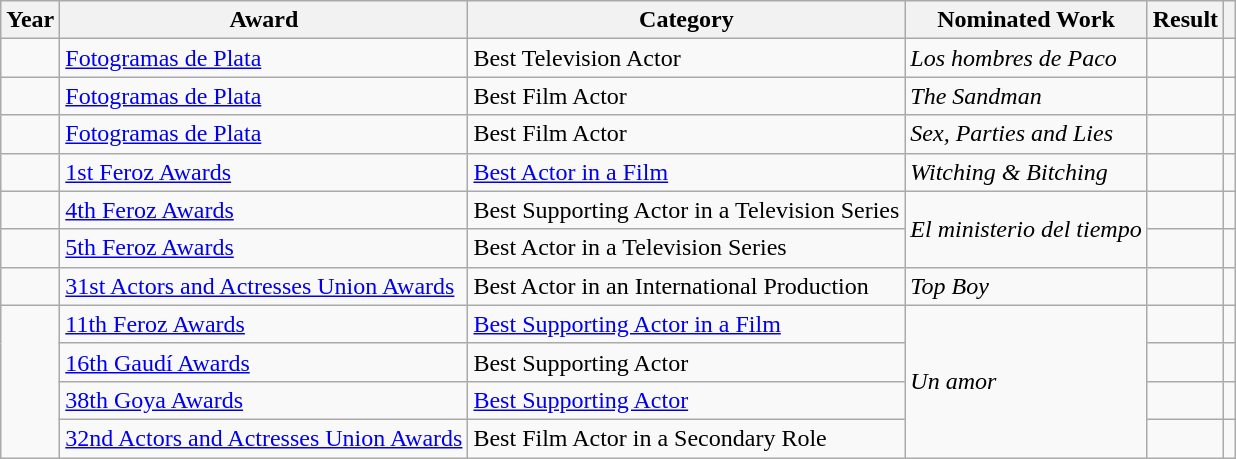<table class="wikitable sortable">
<tr>
<th>Year</th>
<th>Award</th>
<th>Category</th>
<th>Nominated Work</th>
<th>Result</th>
<th></th>
</tr>
<tr>
<td></td>
<td><a href='#'>Fotogramas de Plata</a></td>
<td>Best Television Actor</td>
<td><em>Los hombres de Paco</em></td>
<td></td>
<td></td>
</tr>
<tr>
<td></td>
<td><a href='#'>Fotogramas de Plata</a></td>
<td>Best Film Actor</td>
<td><em>The Sandman</em></td>
<td></td>
<td></td>
</tr>
<tr>
<td></td>
<td><a href='#'>Fotogramas de Plata</a></td>
<td>Best Film Actor</td>
<td><em>Sex, Parties and Lies</em></td>
<td></td>
<td></td>
</tr>
<tr>
<td></td>
<td><a href='#'>1st Feroz Awards</a></td>
<td><a href='#'>Best Actor in a Film</a></td>
<td><em>Witching & Bitching</em></td>
<td></td>
<td></td>
</tr>
<tr>
<td></td>
<td><a href='#'>4th Feroz Awards</a></td>
<td>Best Supporting Actor in a Television Series</td>
<td rowspan = "2"><em>El ministerio del tiempo</em></td>
<td></td>
<td></td>
</tr>
<tr>
<td></td>
<td><a href='#'>5th Feroz Awards</a></td>
<td>Best Actor in a Television Series</td>
<td></td>
<td></td>
</tr>
<tr>
<td></td>
<td><a href='#'>31st Actors and Actresses Union Awards</a></td>
<td>Best Actor in an International Production</td>
<td><em>Top Boy</em></td>
<td></td>
<td></td>
</tr>
<tr>
<td rowspan = "4"></td>
<td><a href='#'>11th Feroz Awards</a></td>
<td><a href='#'>Best Supporting Actor in a Film</a></td>
<td rowspan = "4"><em>Un amor</em></td>
<td></td>
<td></td>
</tr>
<tr>
<td><a href='#'>16th Gaudí Awards</a></td>
<td>Best Supporting Actor</td>
<td></td>
<td></td>
</tr>
<tr>
<td><a href='#'>38th Goya Awards</a></td>
<td><a href='#'>Best Supporting Actor</a></td>
<td></td>
<td></td>
</tr>
<tr>
<td><a href='#'>32nd Actors and Actresses Union Awards</a></td>
<td>Best Film Actor in a Secondary Role</td>
<td></td>
<td></td>
</tr>
</table>
